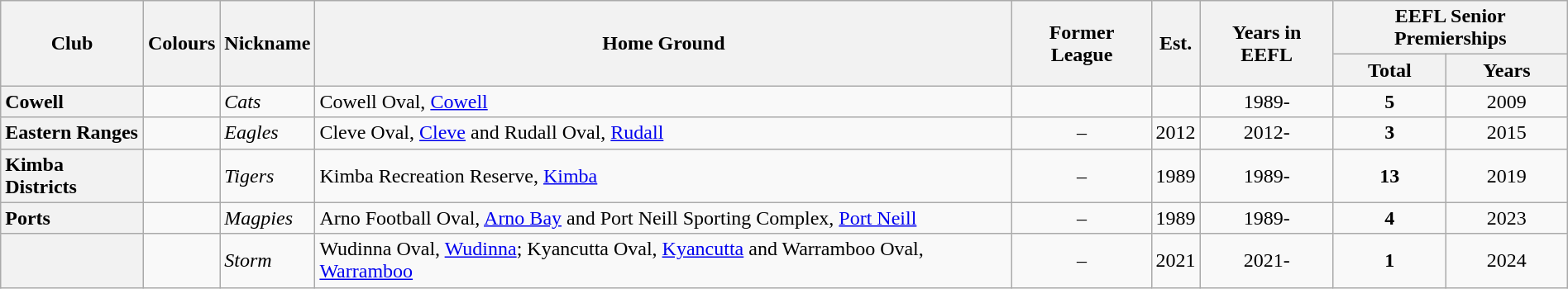<table class="wikitable sortable mw-collapsible mw-collapsed" style="width:100%">
<tr>
<th rowspan="2">Club</th>
<th rowspan="2">Colours</th>
<th rowspan="2">Nickname</th>
<th rowspan="2">Home Ground</th>
<th rowspan="2">Former League</th>
<th rowspan="2">Est.</th>
<th rowspan="2">Years in EEFL</th>
<th colspan="2">EEFL Senior Premierships</th>
</tr>
<tr>
<th>Total</th>
<th>Years</th>
</tr>
<tr>
<th style="text-align:left">Cowell</th>
<td></td>
<td><em>Cats</em></td>
<td>Cowell Oval, <a href='#'>Cowell</a></td>
<td align="center"></td>
<td align="center"></td>
<td align="center">1989-</td>
<td align="center"><strong>5</strong></td>
<td align="center">2009</td>
</tr>
<tr>
<th style="text-align:left">Eastern Ranges</th>
<td></td>
<td><em>Eagles</em></td>
<td>Cleve Oval, <a href='#'>Cleve</a> and Rudall Oval, <a href='#'>Rudall</a></td>
<td align="center">–</td>
<td align="center">2012</td>
<td align="center">2012-</td>
<td align="center"><strong>3</strong></td>
<td align="center">2015</td>
</tr>
<tr>
<th style="text-align:left">Kimba Districts</th>
<td></td>
<td><em>Tigers</em></td>
<td>Kimba Recreation Reserve, <a href='#'>Kimba</a></td>
<td align="center">–</td>
<td align="center">1989</td>
<td align="center">1989-</td>
<td align="center"><strong>13</strong></td>
<td align="center">2019</td>
</tr>
<tr>
<th style="text-align:left">Ports</th>
<td></td>
<td><em>Magpies</em></td>
<td>Arno Football Oval, <a href='#'>Arno Bay</a> and Port Neill Sporting Complex, <a href='#'>Port Neill</a></td>
<td align="center">–</td>
<td align="center">1989</td>
<td align="center">1989-</td>
<td align="center"><strong>4</strong></td>
<td align="center">2023</td>
</tr>
<tr>
<th style="text-align:left"></th>
<td></td>
<td><em>Storm</em></td>
<td>Wudinna Oval, <a href='#'>Wudinna</a>; Kyancutta Oval, <a href='#'>Kyancutta</a> and Warramboo Oval, <a href='#'>Warramboo</a></td>
<td align="center">–</td>
<td align="center">2021</td>
<td align="center">2021-</td>
<td align="center"><strong>1</strong></td>
<td align="center">2024</td>
</tr>
</table>
